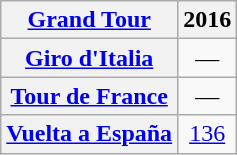<table class="wikitable plainrowheaders">
<tr>
<th scope="col"><a href='#'>Grand Tour</a></th>
<th scope="col">2016</th>
</tr>
<tr style="text-align:center;">
<th scope="row"> <a href='#'>Giro d'Italia</a></th>
<td>—</td>
</tr>
<tr style="text-align:center;">
<th scope="row"> <a href='#'>Tour de France</a></th>
<td>—</td>
</tr>
<tr style="text-align:center;">
<th scope="row"> <a href='#'>Vuelta a España</a></th>
<td><a href='#'>136</a></td>
</tr>
</table>
